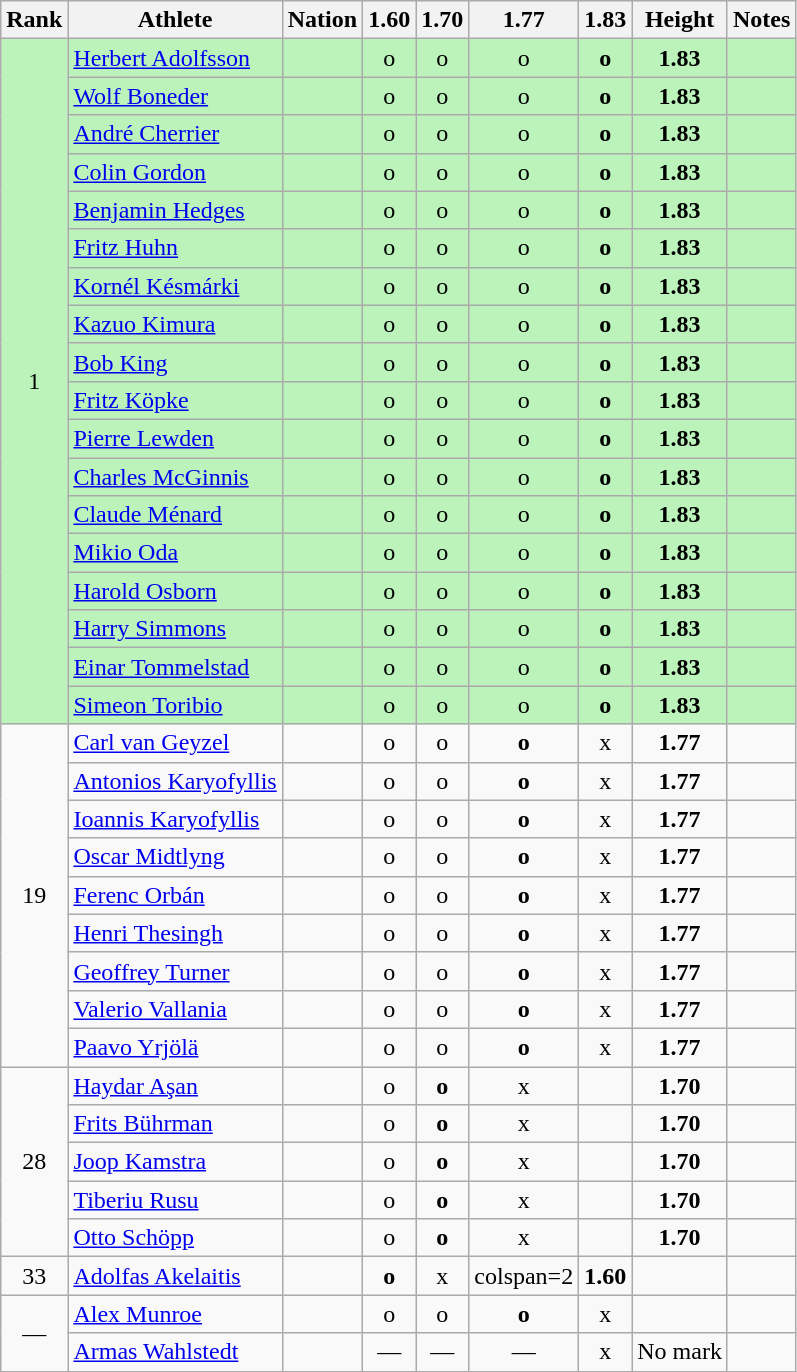<table class="wikitable sortable" style=text-align:center>
<tr>
<th>Rank</th>
<th>Athlete</th>
<th>Nation</th>
<th>1.60</th>
<th>1.70</th>
<th>1.77</th>
<th>1.83</th>
<th>Height</th>
<th>Notes</th>
</tr>
<tr bgcolor=bbf3bb>
<td rowspan=18>1</td>
<td align=left><a href='#'>Herbert Adolfsson</a></td>
<td align=left></td>
<td>o</td>
<td>o</td>
<td>o</td>
<td><strong>o</strong></td>
<td><strong>1.83</strong></td>
<td></td>
</tr>
<tr bgcolor=bbf3bb>
<td align=left><a href='#'>Wolf Boneder</a></td>
<td align=left></td>
<td>o</td>
<td>o</td>
<td>o</td>
<td><strong>o</strong></td>
<td><strong>1.83</strong></td>
<td></td>
</tr>
<tr bgcolor=bbf3bb>
<td align=left><a href='#'>André Cherrier</a></td>
<td align=left></td>
<td>o</td>
<td>o</td>
<td>o</td>
<td><strong>o</strong></td>
<td><strong>1.83</strong></td>
<td></td>
</tr>
<tr bgcolor=bbf3bb>
<td align=left><a href='#'>Colin Gordon</a></td>
<td align=left></td>
<td>o</td>
<td>o</td>
<td>o</td>
<td><strong>o</strong></td>
<td><strong>1.83</strong></td>
<td></td>
</tr>
<tr bgcolor=bbf3bb>
<td align=left><a href='#'>Benjamin Hedges</a></td>
<td align=left></td>
<td>o</td>
<td>o</td>
<td>o</td>
<td><strong>o</strong></td>
<td><strong>1.83</strong></td>
<td></td>
</tr>
<tr bgcolor=bbf3bb>
<td align=left><a href='#'>Fritz Huhn</a></td>
<td align=left></td>
<td>o</td>
<td>o</td>
<td>o</td>
<td><strong>o</strong></td>
<td><strong>1.83</strong></td>
<td></td>
</tr>
<tr bgcolor=bbf3bb>
<td align=left><a href='#'>Kornél Késmárki</a></td>
<td align=left></td>
<td>o</td>
<td>o</td>
<td>o</td>
<td><strong>o</strong></td>
<td><strong>1.83</strong></td>
<td></td>
</tr>
<tr bgcolor=bbf3bb>
<td align=left><a href='#'>Kazuo Kimura</a></td>
<td align=left></td>
<td>o</td>
<td>o</td>
<td>o</td>
<td><strong>o</strong></td>
<td><strong>1.83</strong></td>
<td></td>
</tr>
<tr bgcolor=bbf3bb>
<td align=left><a href='#'>Bob King</a></td>
<td align=left></td>
<td>o</td>
<td>o</td>
<td>o</td>
<td><strong>o</strong></td>
<td><strong>1.83</strong></td>
<td></td>
</tr>
<tr bgcolor=bbf3bb>
<td align=left><a href='#'>Fritz Köpke</a></td>
<td align=left></td>
<td>o</td>
<td>o</td>
<td>o</td>
<td><strong>o</strong></td>
<td><strong>1.83</strong></td>
<td></td>
</tr>
<tr bgcolor=bbf3bb>
<td align=left><a href='#'>Pierre Lewden</a></td>
<td align=left></td>
<td>o</td>
<td>o</td>
<td>o</td>
<td><strong>o</strong></td>
<td><strong>1.83</strong></td>
<td></td>
</tr>
<tr bgcolor=bbf3bb>
<td align=left><a href='#'>Charles McGinnis</a></td>
<td align=left></td>
<td>o</td>
<td>o</td>
<td>o</td>
<td><strong>o</strong></td>
<td><strong>1.83</strong></td>
<td></td>
</tr>
<tr bgcolor=bbf3bb>
<td align=left><a href='#'>Claude Ménard</a></td>
<td align=left></td>
<td>o</td>
<td>o</td>
<td>o</td>
<td><strong>o</strong></td>
<td><strong>1.83</strong></td>
<td></td>
</tr>
<tr bgcolor=bbf3bb>
<td align=left><a href='#'>Mikio Oda</a></td>
<td align=left></td>
<td>o</td>
<td>o</td>
<td>o</td>
<td><strong>o</strong></td>
<td><strong>1.83</strong></td>
<td></td>
</tr>
<tr bgcolor=bbf3bb>
<td align=left><a href='#'>Harold Osborn</a></td>
<td align=left></td>
<td>o</td>
<td>o</td>
<td>o</td>
<td><strong>o</strong></td>
<td><strong>1.83</strong></td>
<td></td>
</tr>
<tr bgcolor=bbf3bb>
<td align=left><a href='#'>Harry Simmons</a></td>
<td align=left></td>
<td>o</td>
<td>o</td>
<td>o</td>
<td><strong>o</strong></td>
<td><strong>1.83</strong></td>
<td></td>
</tr>
<tr bgcolor=bbf3bb>
<td align=left><a href='#'>Einar Tommelstad</a></td>
<td align=left></td>
<td>o</td>
<td>o</td>
<td>o</td>
<td><strong>o</strong></td>
<td><strong>1.83</strong></td>
<td></td>
</tr>
<tr bgcolor=bbf3bb>
<td align=left><a href='#'>Simeon Toribio</a></td>
<td align=left></td>
<td>o</td>
<td>o</td>
<td>o</td>
<td><strong>o</strong></td>
<td><strong>1.83</strong></td>
<td></td>
</tr>
<tr>
<td rowspan=9>19</td>
<td align=left><a href='#'>Carl van Geyzel</a></td>
<td align=left></td>
<td>o</td>
<td>o</td>
<td><strong>o</strong></td>
<td>x</td>
<td><strong>1.77</strong></td>
<td></td>
</tr>
<tr>
<td align=left><a href='#'>Antonios Karyofyllis</a></td>
<td align=left></td>
<td>o</td>
<td>o</td>
<td><strong>o</strong></td>
<td>x</td>
<td><strong>1.77</strong></td>
<td></td>
</tr>
<tr>
<td align=left><a href='#'>Ioannis Karyofyllis</a></td>
<td align=left></td>
<td>o</td>
<td>o</td>
<td><strong>o</strong></td>
<td>x</td>
<td><strong>1.77</strong></td>
<td></td>
</tr>
<tr>
<td align=left><a href='#'>Oscar Midtlyng</a></td>
<td align=left></td>
<td>o</td>
<td>o</td>
<td><strong>o</strong></td>
<td>x</td>
<td><strong>1.77</strong></td>
<td></td>
</tr>
<tr>
<td align=left><a href='#'>Ferenc Orbán</a></td>
<td align=left></td>
<td>o</td>
<td>o</td>
<td><strong>o</strong></td>
<td>x</td>
<td><strong>1.77</strong></td>
<td></td>
</tr>
<tr>
<td align=left><a href='#'>Henri Thesingh</a></td>
<td align=left></td>
<td>o</td>
<td>o</td>
<td><strong>o</strong></td>
<td>x</td>
<td><strong>1.77</strong></td>
<td></td>
</tr>
<tr>
<td align=left><a href='#'>Geoffrey Turner</a></td>
<td align=left></td>
<td>o</td>
<td>o</td>
<td><strong>o</strong></td>
<td>x</td>
<td><strong>1.77</strong></td>
<td></td>
</tr>
<tr>
<td align=left><a href='#'>Valerio Vallania</a></td>
<td align=left></td>
<td>o</td>
<td>o</td>
<td><strong>o</strong></td>
<td>x</td>
<td><strong>1.77</strong></td>
<td></td>
</tr>
<tr>
<td align=left><a href='#'>Paavo Yrjölä</a></td>
<td align=left></td>
<td>o</td>
<td>o</td>
<td><strong>o</strong></td>
<td>x</td>
<td><strong>1.77</strong></td>
<td></td>
</tr>
<tr>
<td rowspan=5>28</td>
<td align=left><a href='#'>Haydar Aşan</a></td>
<td align=left></td>
<td>o</td>
<td><strong>o</strong></td>
<td>x</td>
<td></td>
<td><strong>1.70</strong></td>
<td></td>
</tr>
<tr>
<td align=left><a href='#'>Frits Bührman</a></td>
<td align=left></td>
<td>o</td>
<td><strong>o</strong></td>
<td>x</td>
<td></td>
<td><strong>1.70</strong></td>
<td></td>
</tr>
<tr>
<td align=left><a href='#'>Joop Kamstra</a></td>
<td align=left></td>
<td>o</td>
<td><strong>o</strong></td>
<td>x</td>
<td></td>
<td><strong>1.70</strong></td>
<td></td>
</tr>
<tr>
<td align=left><a href='#'>Tiberiu Rusu</a></td>
<td align=left></td>
<td>o</td>
<td><strong>o</strong></td>
<td>x</td>
<td></td>
<td><strong>1.70</strong></td>
<td></td>
</tr>
<tr>
<td align=left><a href='#'>Otto Schöpp</a></td>
<td align=left></td>
<td>o</td>
<td><strong>o</strong></td>
<td>x</td>
<td></td>
<td><strong>1.70</strong></td>
<td></td>
</tr>
<tr>
<td>33</td>
<td align=left><a href='#'>Adolfas Akelaitis</a></td>
<td align=left></td>
<td><strong>o</strong></td>
<td>x</td>
<td>colspan=2 </td>
<td><strong>1.60</strong></td>
<td></td>
</tr>
<tr>
<td rowspan=2 data-sort-value=34>—</td>
<td align=left><a href='#'>Alex Munroe</a></td>
<td align=left></td>
<td>o</td>
<td>o</td>
<td><strong>o</strong></td>
<td>x</td>
<td data-sort-value=0.00></td>
<td></td>
</tr>
<tr>
<td align=left><a href='#'>Armas Wahlstedt</a></td>
<td align=left></td>
<td>—</td>
<td>—</td>
<td>—</td>
<td>x</td>
<td data-sort-value=0.00>No mark</td>
<td></td>
</tr>
</table>
